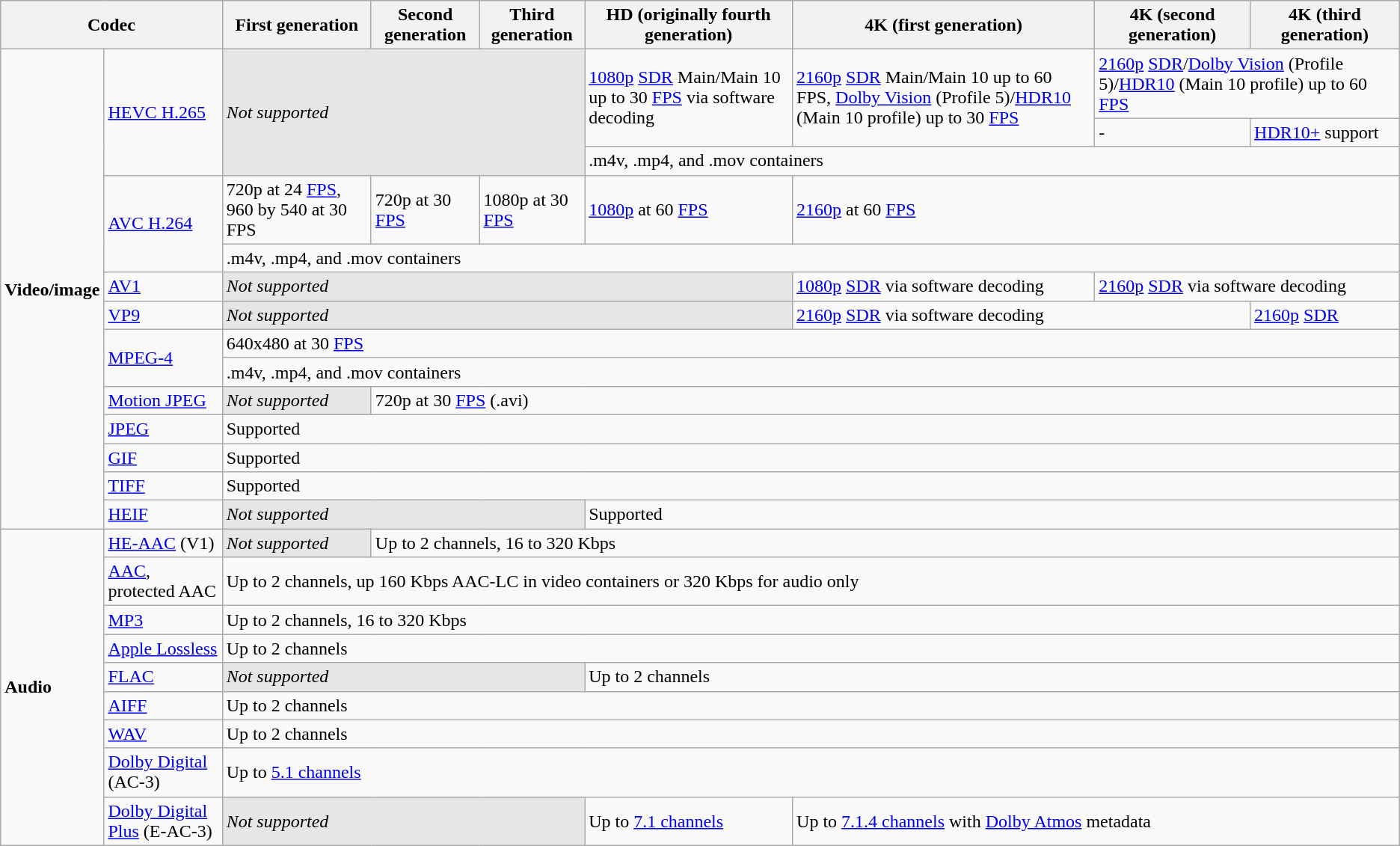<table class="wikitable sticky-header">
<tr>
<th colspan="2">Codec</th>
<th>First generation</th>
<th>Second generation</th>
<th>Third generation</th>
<th>HD (originally fourth generation)</th>
<th>4K (first generation)</th>
<th>4K (second generation)</th>
<th>4K (third generation)</th>
</tr>
<tr>
<td rowspan="14"><strong>Video/image</strong></td>
<td rowspan="3"><a href='#'>HEVC H.265</a></td>
<td colspan="3" rowspan="3" style="background:#E6E6E6"><em>Not supported</em></td>
<td rowspan="2"><a href='#'>1080p</a> <a href='#'>SDR</a> Main/Main 10 up to 30 <a href='#'>FPS</a> via software decoding</td>
<td rowspan="2"><a href='#'>2160p</a> <a href='#'>SDR</a> Main/Main 10 up to 60 FPS, <a href='#'>Dolby Vision</a> (Profile 5)/<a href='#'>HDR10</a> (Main 10 profile) up to 30 <a href='#'>FPS</a></td>
<td colspan="2"><a href='#'>2160p</a> <a href='#'>SDR</a>/<a href='#'>Dolby Vision</a> (Profile 5)/<a href='#'>HDR10</a> (Main 10 profile) up to 60 <a href='#'>FPS</a></td>
</tr>
<tr>
<td>-</td>
<td><a href='#'>HDR10+</a> support</td>
</tr>
<tr>
<td colspan="4">.m4v, .mp4, and .mov containers</td>
</tr>
<tr>
<td rowspan="2"><a href='#'>AVC H.264</a></td>
<td>720p at 24 <a href='#'>FPS</a>, 960 by 540 at 30 FPS</td>
<td>720p at 30 <a href='#'>FPS</a></td>
<td>1080p at 30 <a href='#'>FPS</a><br></td>
<td><a href='#'>1080p</a> at 60 <a href='#'>FPS</a></td>
<td colspan="3"><a href='#'>2160p</a> at 60 <a href='#'>FPS</a></td>
</tr>
<tr>
<td colspan="7">.m4v, .mp4, and .mov containers</td>
</tr>
<tr>
<td><a href='#'>AV1</a></td>
<td colspan="4" rowspan="1" style="background:#E6E6E6"><em>Not supported</em></td>
<td><a href='#'>1080p</a> <a href='#'>SDR</a> via software decoding</td>
<td colspan="2"><a href='#'>2160p</a> <a href='#'>SDR</a> via software decoding</td>
</tr>
<tr>
<td><a href='#'>VP9</a></td>
<td colspan="4" style="background:#E6E6E6"><em>Not supported</em></td>
<td colspan="2"><a href='#'>2160p</a> <a href='#'>SDR</a>  via software decoding</td>
<td><a href='#'>2160p</a> <a href='#'>SDR</a></td>
</tr>
<tr>
<td rowspan="2"><a href='#'>MPEG-4</a></td>
<td colspan="7">640x480 at 30 <a href='#'>FPS</a></td>
</tr>
<tr>
<td colspan="7">.m4v, .mp4, and .mov containers</td>
</tr>
<tr>
<td><a href='#'>Motion JPEG</a></td>
<td style="background:#E6E6E6"><em>Not supported</em></td>
<td colspan="6">720p at 30 <a href='#'>FPS</a> (.avi)</td>
</tr>
<tr>
<td><a href='#'>JPEG</a></td>
<td colspan="7">Supported</td>
</tr>
<tr>
<td><a href='#'>GIF</a></td>
<td colspan="7">Supported</td>
</tr>
<tr>
<td><a href='#'>TIFF</a></td>
<td colspan="7">Supported</td>
</tr>
<tr>
<td><a href='#'>HEIF</a></td>
<td colspan="3" style="background:#E6E6E6"><em>Not supported</em></td>
<td colspan="4">Supported</td>
</tr>
<tr>
<td rowspan="9"><strong>Audio</strong></td>
<td><a href='#'>HE-AAC</a> (V1)</td>
<td style="background:#E6E6E6"><em>Not supported</em></td>
<td colspan="6">Up to 2 channels, 16 to 320 Kbps</td>
</tr>
<tr>
<td><a href='#'>AAC</a>, protected AAC</td>
<td colspan="7">Up to 2 channels, up 160 Kbps AAC-LC in video containers or 320 Kbps for audio only</td>
</tr>
<tr>
<td><a href='#'>MP3</a></td>
<td colspan="7">Up to 2 channels, 16 to 320 Kbps</td>
</tr>
<tr>
<td><a href='#'>Apple Lossless</a></td>
<td colspan="7">Up to 2 channels</td>
</tr>
<tr>
<td><a href='#'>FLAC</a></td>
<td colspan="3" style="background:#E6E6E6"><em>Not supported</em></td>
<td colspan="4">Up to 2 channels</td>
</tr>
<tr>
<td><a href='#'>AIFF</a></td>
<td colspan="7">Up to 2 channels</td>
</tr>
<tr>
<td><a href='#'>WAV</a></td>
<td colspan="7">Up to 2 channels</td>
</tr>
<tr>
<td><a href='#'>Dolby Digital</a> (AC-3)</td>
<td colspan="7">Up to <a href='#'>5.1 channels</a></td>
</tr>
<tr>
<td><a href='#'>Dolby Digital Plus</a> (E-AC-3)</td>
<td colspan="3" style="background:#E6E6E6"><em>Not supported</em></td>
<td>Up to <a href='#'>7.1 channels</a></td>
<td colspan="3">Up to <a href='#'>7.1.4 channels</a> with <a href='#'>Dolby Atmos</a> metadata</td>
</tr>
</table>
